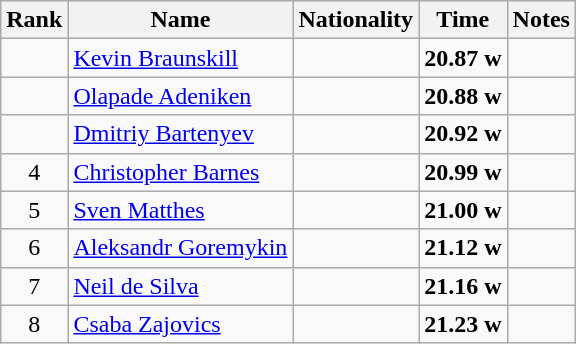<table class="wikitable sortable" style="text-align:center">
<tr>
<th>Rank</th>
<th>Name</th>
<th>Nationality</th>
<th>Time</th>
<th>Notes</th>
</tr>
<tr>
<td></td>
<td align=left><a href='#'>Kevin Braunskill</a></td>
<td align=left></td>
<td><strong>20.87</strong> <strong>w</strong></td>
<td></td>
</tr>
<tr>
<td></td>
<td align=left><a href='#'>Olapade Adeniken</a></td>
<td align=left></td>
<td><strong>20.88</strong> <strong>w</strong></td>
<td></td>
</tr>
<tr>
<td></td>
<td align=left><a href='#'>Dmitriy Bartenyev</a></td>
<td align=left></td>
<td><strong>20.92</strong> <strong>w</strong></td>
<td></td>
</tr>
<tr>
<td>4</td>
<td align=left><a href='#'>Christopher Barnes</a></td>
<td align=left></td>
<td><strong>20.99</strong> <strong>w</strong></td>
<td></td>
</tr>
<tr>
<td>5</td>
<td align=left><a href='#'>Sven Matthes</a></td>
<td align=left></td>
<td><strong>21.00</strong> <strong>w</strong></td>
<td></td>
</tr>
<tr>
<td>6</td>
<td align=left><a href='#'>Aleksandr Goremykin</a></td>
<td align=left></td>
<td><strong>21.12</strong> <strong>w</strong></td>
<td></td>
</tr>
<tr>
<td>7</td>
<td align=left><a href='#'>Neil de Silva</a></td>
<td align=left></td>
<td><strong>21.16</strong> <strong>w</strong></td>
<td></td>
</tr>
<tr>
<td>8</td>
<td align=left><a href='#'>Csaba Zajovics</a></td>
<td align=left></td>
<td><strong>21.23</strong> <strong>w</strong></td>
<td></td>
</tr>
</table>
